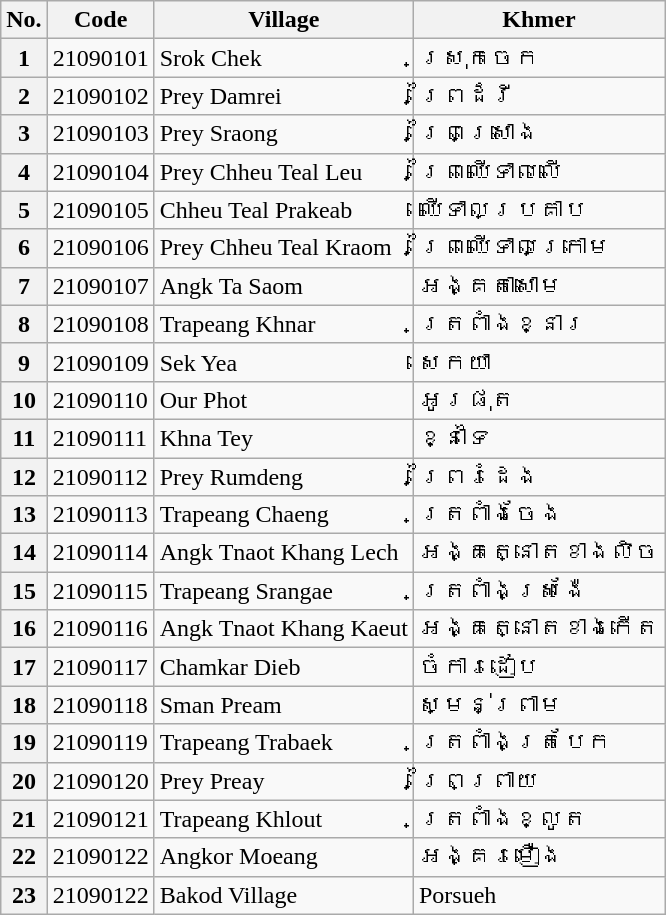<table class="wikitable sortable mw-collapsible">
<tr>
<th>No.</th>
<th>Code</th>
<th>Village</th>
<th>Khmer</th>
</tr>
<tr>
<th>1</th>
<td>21090101</td>
<td>Srok Chek</td>
<td>ស្រុកចេក</td>
</tr>
<tr>
<th>2</th>
<td>21090102</td>
<td>Prey Damrei</td>
<td>ព្រៃដំរី</td>
</tr>
<tr>
<th>3</th>
<td>21090103</td>
<td>Prey Sraong</td>
<td>ព្រៃស្រោង</td>
</tr>
<tr>
<th>4</th>
<td>21090104</td>
<td>Prey Chheu Teal Leu</td>
<td>ព្រៃឈើទាលលើ</td>
</tr>
<tr>
<th>5</th>
<td>21090105</td>
<td>Chheu Teal Prakeab</td>
<td>ឈើទាលប្រគាប</td>
</tr>
<tr>
<th>6</th>
<td>21090106</td>
<td>Prey Chheu Teal Kraom</td>
<td>ព្រៃឈើទាលក្រោម</td>
</tr>
<tr>
<th>7</th>
<td>21090107</td>
<td>Angk Ta Saom</td>
<td>អង្គតាសោម</td>
</tr>
<tr>
<th>8</th>
<td>21090108</td>
<td>Trapeang Khnar</td>
<td>ត្រពាំងខ្នារ</td>
</tr>
<tr>
<th>9</th>
<td>21090109</td>
<td>Sek Yea</td>
<td>សេកយា</td>
</tr>
<tr>
<th>10</th>
<td>21090110</td>
<td>Our Phot</td>
<td>អូរផុត</td>
</tr>
<tr>
<th>11</th>
<td>21090111</td>
<td>Khna Tey</td>
<td>ខ្នាទៃ</td>
</tr>
<tr>
<th>12</th>
<td>21090112</td>
<td>Prey Rumdeng</td>
<td>ព្រៃរំដេង</td>
</tr>
<tr>
<th>13</th>
<td>21090113</td>
<td>Trapeang Chaeng</td>
<td>ត្រពាំងចែង</td>
</tr>
<tr>
<th>14</th>
<td>21090114</td>
<td>Angk Tnaot Khang Lech</td>
<td>អង្គត្នោតខាងលិច</td>
</tr>
<tr>
<th>15</th>
<td>21090115</td>
<td>Trapeang Srangae</td>
<td>ត្រពាំងស្រង៉ែ</td>
</tr>
<tr>
<th>16</th>
<td>21090116</td>
<td>Angk Tnaot Khang Kaeut</td>
<td>អង្គត្នោតខាងកើត</td>
</tr>
<tr>
<th>17</th>
<td>21090117</td>
<td>Chamkar Dieb</td>
<td>ចំការដៀប</td>
</tr>
<tr>
<th>18</th>
<td>21090118</td>
<td>Sman Pream</td>
<td>ស្មន់ព្រាម</td>
</tr>
<tr>
<th>19</th>
<td>21090119</td>
<td>Trapeang Trabaek</td>
<td>ត្រពាំងត្របែក</td>
</tr>
<tr>
<th>20</th>
<td>21090120</td>
<td>Prey Preay</td>
<td>ព្រៃព្រាយ</td>
</tr>
<tr>
<th>21</th>
<td>21090121</td>
<td>Trapeang Khlout</td>
<td>ត្រពាំងខ្លូត</td>
</tr>
<tr>
<th>22</th>
<td>21090122</td>
<td>Angkor Moeang</td>
<td>អង្គរមឿង</td>
</tr>
<tr>
<th>23</th>
<td>21090122</td>
<td>Bakod Village</td>
<td>Porsueh</td>
</tr>
</table>
